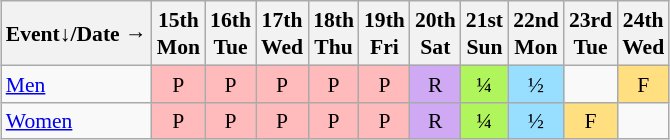<table class="wikitable" style="margin:0.5em auto; font-size:90%; line-height:1.25em; text-align:center;">
<tr>
<th>Event↓/Date →</th>
<th>15th<br>Mon</th>
<th>16th<br>Tue</th>
<th>17th<br>Wed</th>
<th>18th<br>Thu</th>
<th>19th<br>Fri</th>
<th>20th<br>Sat</th>
<th>21st<br>Sun</th>
<th>22nd<br>Mon</th>
<th>23rd<br>Tue</th>
<th>24th<br>Wed</th>
</tr>
<tr>
<td style="text-align:left;"><a href='#'>Men</a></td>
<td bgcolor="#FFBBBB">P</td>
<td bgcolor="#FFBBBB">P</td>
<td bgcolor="#FFBBBB">P</td>
<td bgcolor="#FFBBBB">P</td>
<td bgcolor="#FFBBBB">P</td>
<td bgcolor="#D0A9F5">R</td>
<td bgcolor="#AFF55B">¼</td>
<td bgcolor="#97DEFF">½</td>
<td></td>
<td bgcolor="#FFDF80">F</td>
</tr>
<tr>
<td style="text-align:left;"><a href='#'>Women</a></td>
<td bgcolor="#FFBBBB">P</td>
<td bgcolor="#FFBBBB">P</td>
<td bgcolor="#FFBBBB">P</td>
<td bgcolor="#FFBBBB">P</td>
<td bgcolor="#FFBBBB">P</td>
<td bgcolor="#D0A9F5">R</td>
<td bgcolor="#AFF55B">¼</td>
<td bgcolor="#97DEFF">½</td>
<td bgcolor="#FFDF80">F</td>
<td></td>
</tr>
</table>
